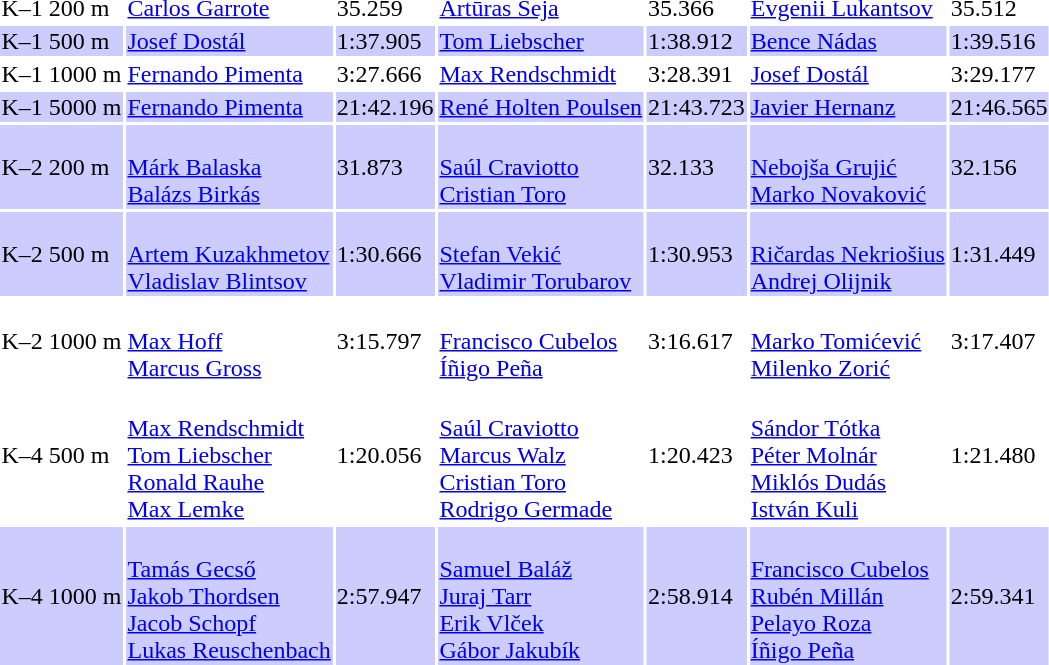<table>
<tr>
<td>K–1 200 m<br></td>
<td><a href='#'>Carlos Garrote</a><br></td>
<td>35.259</td>
<td><a href='#'>Artūras Seja</a><br></td>
<td>35.366</td>
<td><a href='#'>Evgenii Lukantsov</a><br></td>
<td>35.512</td>
</tr>
<tr bgcolor=ccccff>
<td>K–1 500 m<br></td>
<td><a href='#'>Josef Dostál</a><br></td>
<td>1:37.905</td>
<td><a href='#'>Tom Liebscher</a><br></td>
<td>1:38.912</td>
<td><a href='#'>Bence Nádas</a><br></td>
<td>1:39.516</td>
</tr>
<tr>
<td>K–1 1000 m<br></td>
<td><a href='#'>Fernando Pimenta</a><br></td>
<td>3:27.666</td>
<td><a href='#'>Max Rendschmidt</a><br></td>
<td>3:28.391</td>
<td><a href='#'>Josef Dostál</a><br></td>
<td>3:29.177</td>
</tr>
<tr bgcolor=ccccff>
<td>K–1 5000 m<br></td>
<td><a href='#'>Fernando Pimenta</a><br></td>
<td>21:42.196</td>
<td><a href='#'>René Holten Poulsen</a><br></td>
<td>21:43.723</td>
<td><a href='#'>Javier Hernanz</a><br></td>
<td>21:46.565</td>
</tr>
<tr bgcolor=ccccff>
<td>K–2 200 m<br></td>
<td><br><a href='#'>Márk Balaska</a><br><a href='#'>Balázs Birkás</a></td>
<td>31.873</td>
<td><br><a href='#'>Saúl Craviotto</a><br><a href='#'>Cristian Toro</a></td>
<td>32.133</td>
<td><br><a href='#'>Nebojša Grujić</a><br><a href='#'>Marko Novaković</a></td>
<td>32.156</td>
</tr>
<tr bgcolor=ccccff>
<td>K–2 500 m<br></td>
<td><br><a href='#'>Artem Kuzakhmetov</a><br><a href='#'>Vladislav Blintsov</a></td>
<td>1:30.666</td>
<td><br><a href='#'>Stefan Vekić</a><br><a href='#'>Vladimir Torubarov</a></td>
<td>1:30.953</td>
<td><br><a href='#'>Ričardas Nekriošius</a><br><a href='#'>Andrej Olijnik</a></td>
<td>1:31.449</td>
</tr>
<tr>
<td>K–2 1000 m<br></td>
<td><br><a href='#'>Max Hoff</a><br><a href='#'>Marcus Gross</a></td>
<td>3:15.797</td>
<td><br><a href='#'>Francisco Cubelos</a><br><a href='#'>Íñigo Peña</a></td>
<td>3:16.617</td>
<td><br><a href='#'>Marko Tomićević</a><br><a href='#'>Milenko Zorić</a></td>
<td>3:17.407</td>
</tr>
<tr>
<td>K–4 500 m<br></td>
<td><br><a href='#'>Max Rendschmidt</a><br><a href='#'>Tom Liebscher</a><br><a href='#'>Ronald Rauhe</a><br><a href='#'>Max Lemke</a></td>
<td>1:20.056</td>
<td><br><a href='#'>Saúl Craviotto</a><br><a href='#'>Marcus Walz</a><br><a href='#'>Cristian Toro</a><br><a href='#'>Rodrigo Germade</a></td>
<td>1:20.423</td>
<td><br><a href='#'>Sándor Tótka</a><br><a href='#'>Péter Molnár</a><br><a href='#'>Miklós Dudás</a><br><a href='#'>István Kuli</a></td>
<td>1:21.480</td>
</tr>
<tr bgcolor=ccccff>
<td>K–4 1000 m<br></td>
<td><br><a href='#'>Tamás Gecső</a><br><a href='#'>Jakob Thordsen</a><br><a href='#'>Jacob Schopf</a><br><a href='#'>Lukas Reuschenbach</a></td>
<td>2:57.947</td>
<td><br><a href='#'>Samuel Baláž</a><br><a href='#'>Juraj Tarr</a><br><a href='#'>Erik Vlček</a><br><a href='#'>Gábor Jakubík</a></td>
<td>2:58.914</td>
<td><br><a href='#'>Francisco Cubelos</a><br><a href='#'>Rubén Millán</a><br><a href='#'>Pelayo Roza</a><br><a href='#'>Íñigo Peña</a></td>
<td>2:59.341</td>
</tr>
</table>
